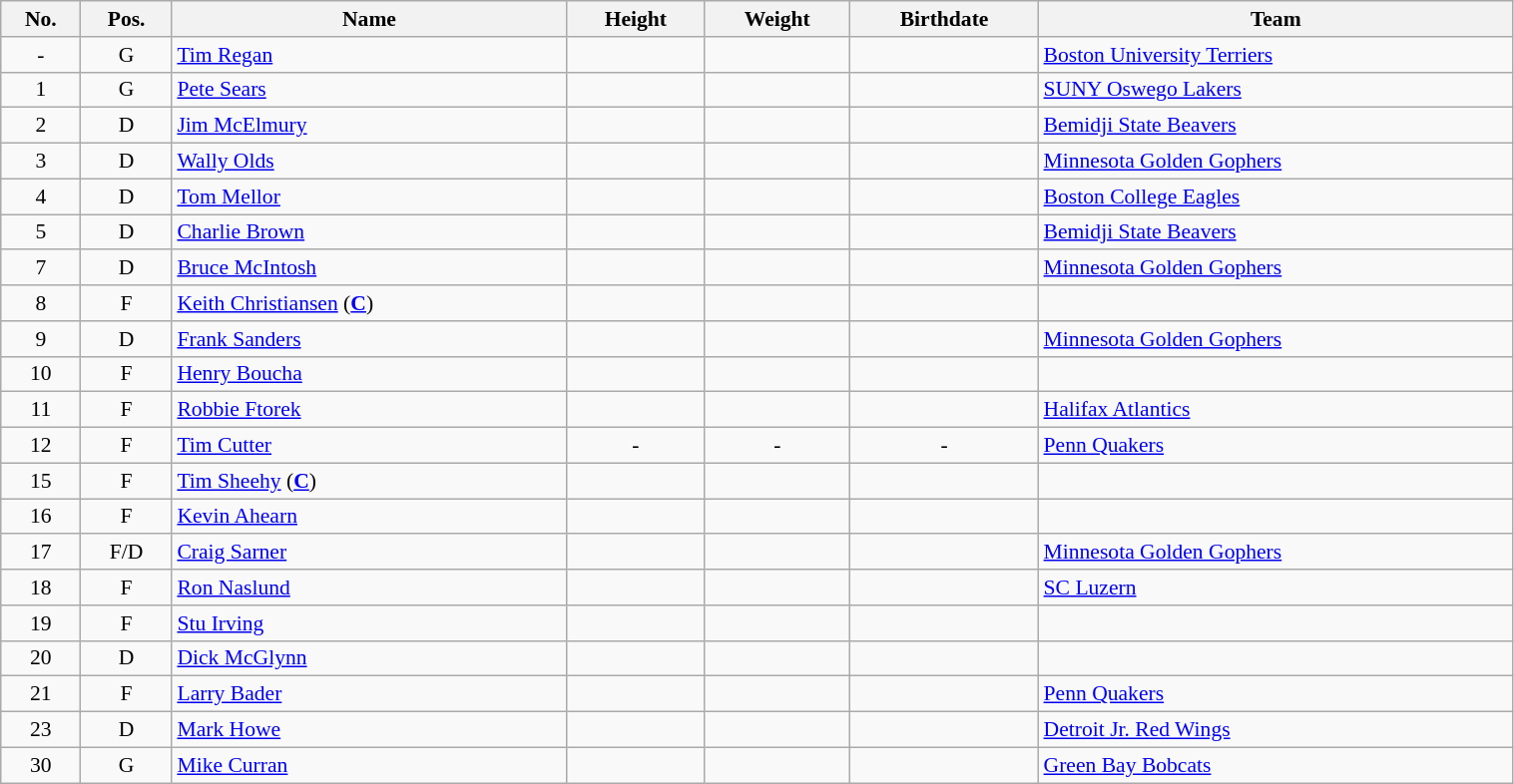<table class="wikitable sortable" width="80%" style="font-size: 90%; text-align: center;">
<tr>
<th>No.</th>
<th>Pos.</th>
<th>Name</th>
<th>Height</th>
<th>Weight</th>
<th>Birthdate</th>
<th>Team</th>
</tr>
<tr>
<td>-</td>
<td>G</td>
<td style="text-align:left;"><a href='#'>Tim Regan</a></td>
<td></td>
<td></td>
<td style="text-align:right;"></td>
<td style="text-align:left;"> <a href='#'>Boston University Terriers</a></td>
</tr>
<tr>
<td>1</td>
<td>G</td>
<td style="text-align:left;"><a href='#'>Pete Sears</a></td>
<td></td>
<td></td>
<td style="text-align:right;"></td>
<td style="text-align:left;"> <a href='#'>SUNY Oswego Lakers</a></td>
</tr>
<tr>
<td>2</td>
<td>D</td>
<td style="text-align:left;"><a href='#'>Jim McElmury</a></td>
<td></td>
<td></td>
<td style="text-align:right;"></td>
<td style="text-align:left;"> <a href='#'>Bemidji State Beavers</a></td>
</tr>
<tr>
<td>3</td>
<td>D</td>
<td style="text-align:left;"><a href='#'>Wally Olds</a></td>
<td></td>
<td></td>
<td style="text-align:right;"></td>
<td style="text-align:left;"> <a href='#'>Minnesota Golden Gophers</a></td>
</tr>
<tr>
<td>4</td>
<td>D</td>
<td style="text-align:left;"><a href='#'>Tom Mellor</a></td>
<td></td>
<td></td>
<td style="text-align:right;"></td>
<td style="text-align:left;"> <a href='#'>Boston College Eagles</a></td>
</tr>
<tr>
<td>5</td>
<td>D</td>
<td style="text-align:left;"><a href='#'>Charlie Brown</a></td>
<td></td>
<td></td>
<td style="text-align:right;"></td>
<td style="text-align:left;"> <a href='#'>Bemidji State Beavers</a></td>
</tr>
<tr>
<td>7</td>
<td>D</td>
<td style="text-align:left;"><a href='#'>Bruce McIntosh</a></td>
<td></td>
<td></td>
<td style="text-align:right;"></td>
<td style="text-align:left;"> <a href='#'>Minnesota Golden Gophers</a></td>
</tr>
<tr>
<td>8</td>
<td>F</td>
<td style="text-align:left;"><a href='#'>Keith Christiansen</a> (<strong><a href='#'>C</a></strong>)</td>
<td></td>
<td></td>
<td style="text-align:right;"></td>
<td style="text-align:left;"></td>
</tr>
<tr>
<td>9</td>
<td>D</td>
<td style="text-align:left;"><a href='#'>Frank Sanders</a></td>
<td></td>
<td></td>
<td style="text-align:right;"></td>
<td style="text-align:left;"> <a href='#'>Minnesota Golden Gophers</a></td>
</tr>
<tr>
<td>10</td>
<td>F</td>
<td style="text-align:left;"><a href='#'>Henry Boucha</a></td>
<td></td>
<td></td>
<td style="text-align:right;"></td>
<td style="text-align:left;"></td>
</tr>
<tr>
<td>11</td>
<td>F</td>
<td style="text-align:left;"><a href='#'>Robbie Ftorek</a></td>
<td></td>
<td></td>
<td style="text-align:right;"></td>
<td style="text-align:left;"> <a href='#'>Halifax Atlantics</a></td>
</tr>
<tr>
<td>12</td>
<td>F</td>
<td style="text-align:left;"><a href='#'>Tim Cutter</a></td>
<td>-</td>
<td>-</td>
<td>-</td>
<td style="text-align:left;"> <a href='#'>Penn Quakers</a></td>
</tr>
<tr>
<td>15</td>
<td>F</td>
<td style="text-align:left;"><a href='#'>Tim Sheehy</a> (<strong><a href='#'>C</a></strong>)</td>
<td></td>
<td></td>
<td style="text-align:right;"></td>
<td style="text-align:left;"></td>
</tr>
<tr>
<td>16</td>
<td>F</td>
<td style="text-align:left;"><a href='#'>Kevin Ahearn</a></td>
<td></td>
<td></td>
<td style="text-align:right;"></td>
<td style="text-align:left;"></td>
</tr>
<tr>
<td>17</td>
<td>F/D</td>
<td style="text-align:left;"><a href='#'>Craig Sarner</a></td>
<td></td>
<td></td>
<td style="text-align:right;"></td>
<td style="text-align:left;"> <a href='#'>Minnesota Golden Gophers</a></td>
</tr>
<tr>
<td>18</td>
<td>F</td>
<td style="text-align:left;"><a href='#'>Ron Naslund</a></td>
<td></td>
<td></td>
<td style="text-align:right;"></td>
<td style="text-align:left;"> <a href='#'>SC Luzern</a></td>
</tr>
<tr>
<td>19</td>
<td>F</td>
<td style="text-align:left;"><a href='#'>Stu Irving</a></td>
<td></td>
<td></td>
<td style="text-align:right;"></td>
<td style="text-align:left;"></td>
</tr>
<tr>
<td>20</td>
<td>D</td>
<td style="text-align:left;"><a href='#'>Dick McGlynn</a></td>
<td></td>
<td></td>
<td style="text-align:right;"></td>
<td style="text-align:left;"></td>
</tr>
<tr>
<td>21</td>
<td>F</td>
<td style="text-align:left;"><a href='#'>Larry Bader</a></td>
<td></td>
<td></td>
<td style="text-align:right;"></td>
<td style="text-align:left;"> <a href='#'>Penn Quakers</a></td>
</tr>
<tr>
<td>23</td>
<td>D</td>
<td style="text-align:left;"><a href='#'>Mark Howe</a></td>
<td></td>
<td></td>
<td style="text-align:right;"></td>
<td style="text-align:left;"> <a href='#'>Detroit Jr. Red Wings</a></td>
</tr>
<tr>
<td>30</td>
<td>G</td>
<td style="text-align:left;"><a href='#'>Mike Curran</a></td>
<td></td>
<td></td>
<td style="text-align:right;"></td>
<td style="text-align:left;"> <a href='#'>Green Bay Bobcats</a></td>
</tr>
</table>
